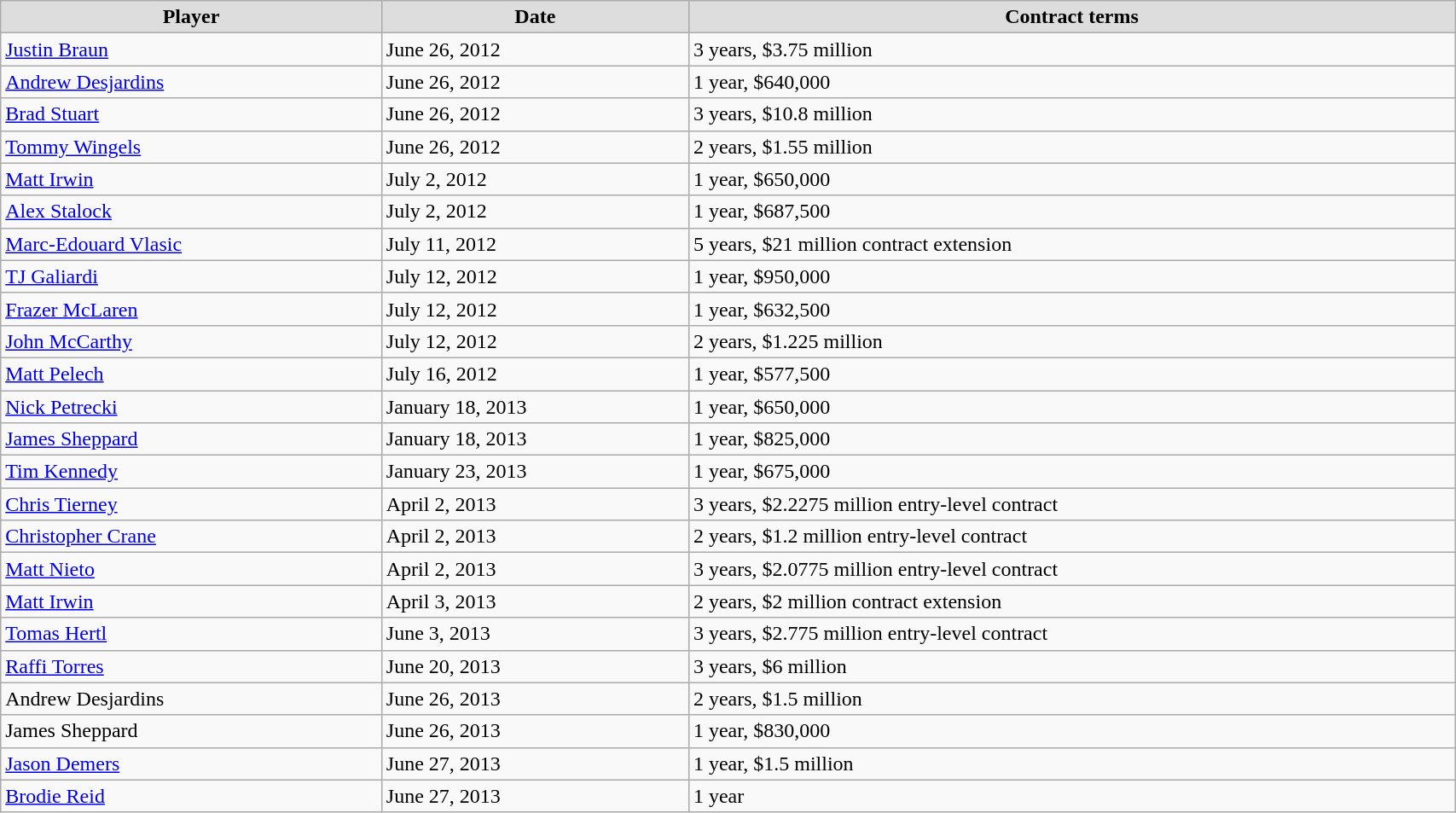<table class="wikitable" width=90%>
<tr align="center"  bgcolor="#dddddd">
<td><strong>Player</strong></td>
<td><strong>Date</strong></td>
<td><strong>Contract terms</strong></td>
</tr>
<tr>
<td><a href='#'>Justin Braun</a></td>
<td>June 26, 2012</td>
<td>3 years, $3.75 million</td>
</tr>
<tr>
<td><a href='#'>Andrew Desjardins</a></td>
<td>June 26, 2012</td>
<td>1 year, $640,000</td>
</tr>
<tr>
<td><a href='#'>Brad Stuart</a></td>
<td>June 26, 2012</td>
<td>3 years, $10.8 million</td>
</tr>
<tr>
<td><a href='#'>Tommy Wingels</a></td>
<td>June 26, 2012</td>
<td>2 years, $1.55 million</td>
</tr>
<tr>
<td><a href='#'>Matt Irwin</a></td>
<td>July 2, 2012</td>
<td>1 year, $650,000</td>
</tr>
<tr>
<td><a href='#'>Alex Stalock</a></td>
<td>July 2, 2012</td>
<td>1 year, $687,500</td>
</tr>
<tr>
<td><a href='#'>Marc-Edouard Vlasic</a></td>
<td>July 11, 2012</td>
<td>5 years, $21 million contract extension</td>
</tr>
<tr>
<td><a href='#'>TJ Galiardi</a></td>
<td>July 12, 2012</td>
<td>1 year, $950,000</td>
</tr>
<tr>
<td><a href='#'>Frazer McLaren</a></td>
<td>July 12, 2012</td>
<td>1 year, $632,500</td>
</tr>
<tr>
<td><a href='#'>John McCarthy</a></td>
<td>July 12, 2012</td>
<td>2 years, $1.225 million</td>
</tr>
<tr>
<td><a href='#'>Matt Pelech</a></td>
<td>July 16, 2012</td>
<td>1 year, $577,500</td>
</tr>
<tr>
<td><a href='#'>Nick Petrecki</a></td>
<td>January 18, 2013</td>
<td>1 year, $650,000</td>
</tr>
<tr>
<td><a href='#'>James Sheppard</a></td>
<td>January 18, 2013</td>
<td>1 year, $825,000</td>
</tr>
<tr>
<td><a href='#'>Tim Kennedy</a></td>
<td>January 23, 2013</td>
<td>1 year, $675,000</td>
</tr>
<tr>
<td><a href='#'>Chris Tierney</a></td>
<td>April 2, 2013</td>
<td>3 years, $2.2275 million entry-level contract</td>
</tr>
<tr>
<td><a href='#'>Christopher Crane</a></td>
<td>April 2, 2013</td>
<td>2 years, $1.2 million entry-level contract</td>
</tr>
<tr>
<td><a href='#'>Matt Nieto</a></td>
<td>April 2, 2013</td>
<td>3 years, $2.0775 million entry-level contract</td>
</tr>
<tr>
<td><a href='#'>Matt Irwin</a></td>
<td>April 3, 2013</td>
<td>2 years, $2 million contract extension</td>
</tr>
<tr>
<td><a href='#'>Tomas Hertl</a></td>
<td>June 3, 2013</td>
<td>3 years, $2.775 million entry-level contract</td>
</tr>
<tr>
<td><a href='#'>Raffi Torres</a></td>
<td>June 20, 2013</td>
<td>3 years, $6 million</td>
</tr>
<tr>
<td>Andrew Desjardins</td>
<td>June 26, 2013</td>
<td>2 years, $1.5 million</td>
</tr>
<tr>
<td>James Sheppard</td>
<td>June 26, 2013</td>
<td>1 year, $830,000</td>
</tr>
<tr>
<td><a href='#'>Jason Demers</a></td>
<td>June 27, 2013</td>
<td>1 year, $1.5 million</td>
</tr>
<tr>
<td><a href='#'>Brodie Reid</a></td>
<td>June 27, 2013</td>
<td>1 year</td>
</tr>
</table>
